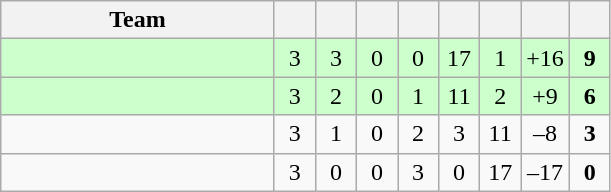<table class="wikitable" style="text-align: center;">
<tr>
<th width="175">Team</th>
<th width="20"></th>
<th width="20"></th>
<th width="20"></th>
<th width="20"></th>
<th width="20"></th>
<th width="20"></th>
<th width="20"></th>
<th width="20"></th>
</tr>
<tr bgcolor=ccffcc>
<td align=left></td>
<td>3</td>
<td>3</td>
<td>0</td>
<td>0</td>
<td>17</td>
<td>1</td>
<td>+16</td>
<td><strong>9</strong></td>
</tr>
<tr bgcolor=ccffcc>
<td align=left></td>
<td>3</td>
<td>2</td>
<td>0</td>
<td>1</td>
<td>11</td>
<td>2</td>
<td>+9</td>
<td><strong>6</strong></td>
</tr>
<tr>
<td align=left></td>
<td>3</td>
<td>1</td>
<td>0</td>
<td>2</td>
<td>3</td>
<td>11</td>
<td>–8</td>
<td><strong>3</strong></td>
</tr>
<tr>
<td align=left></td>
<td>3</td>
<td>0</td>
<td>0</td>
<td>3</td>
<td>0</td>
<td>17</td>
<td>–17</td>
<td><strong>0</strong></td>
</tr>
</table>
